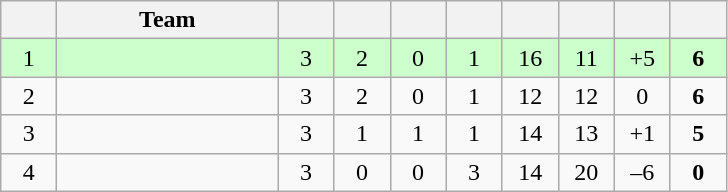<table class="wikitable" style="text-align: center; font-size: 100%;">
<tr>
<th width="30"></th>
<th width="140">Team</th>
<th width="30"></th>
<th width="30"></th>
<th width="30"></th>
<th width="30"></th>
<th width="30"></th>
<th width="30"></th>
<th width="30"></th>
<th width="30"></th>
</tr>
<tr style="background-color: #ccffcc;">
<td>1</td>
<td align=left><strong></strong></td>
<td>3</td>
<td>2</td>
<td>0</td>
<td>1</td>
<td>16</td>
<td>11</td>
<td>+5</td>
<td><strong>6</strong></td>
</tr>
<tr>
<td>2</td>
<td align=left></td>
<td>3</td>
<td>2</td>
<td>0</td>
<td>1</td>
<td>12</td>
<td>12</td>
<td>0</td>
<td><strong>6</strong></td>
</tr>
<tr>
<td>3</td>
<td align=left></td>
<td>3</td>
<td>1</td>
<td>1</td>
<td>1</td>
<td>14</td>
<td>13</td>
<td>+1</td>
<td><strong>5</strong></td>
</tr>
<tr>
<td>4</td>
<td align=left></td>
<td>3</td>
<td>0</td>
<td>0</td>
<td>3</td>
<td>14</td>
<td>20</td>
<td>–6</td>
<td><strong>0</strong></td>
</tr>
</table>
